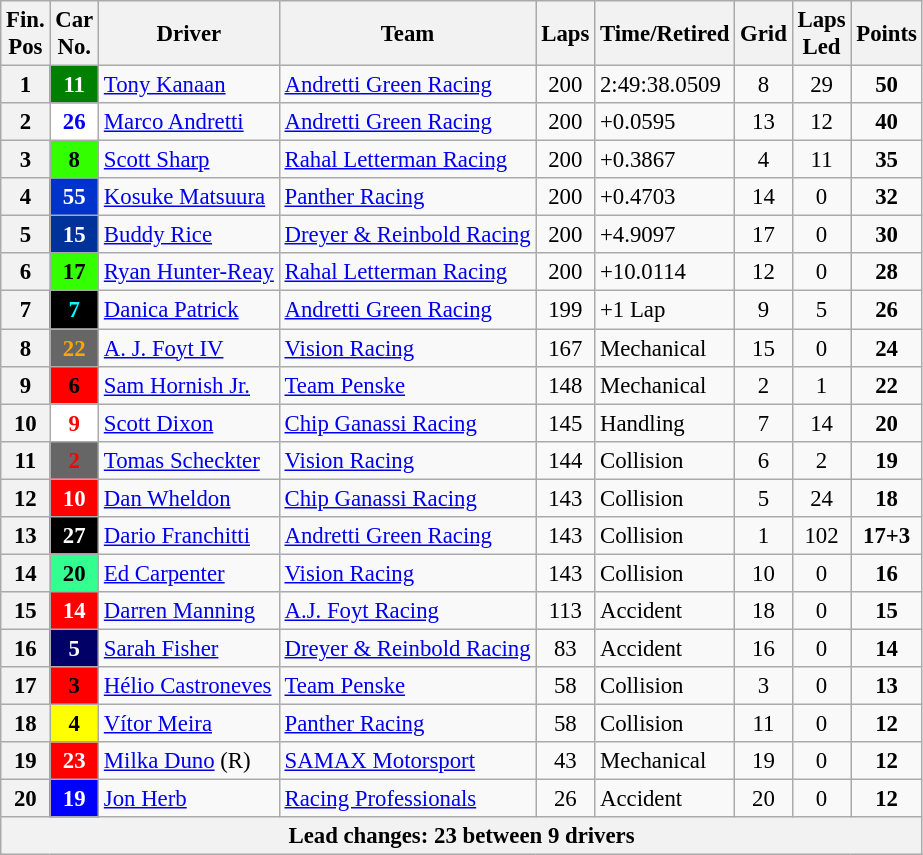<table class="wikitable" style="font-size:95%;">
<tr>
<th>Fin.<br>Pos</th>
<th>Car<br>No.</th>
<th>Driver</th>
<th>Team</th>
<th>Laps</th>
<th>Time/Retired</th>
<th>Grid</th>
<th>Laps<br>Led</th>
<th>Points</th>
</tr>
<tr>
<th>1</th>
<td align=center style="background:green; color:white;" align=center><strong>11</strong></td>
<td> <a href='#'>Tony Kanaan</a></td>
<td><a href='#'>Andretti Green Racing</a></td>
<td align=center>200</td>
<td align=left>2:49:38.0509</td>
<td align=center>8</td>
<td align=center>29</td>
<td align=center><strong>50</strong></td>
</tr>
<tr>
<th>2</th>
<td align=center style="background:white; color:blue;"  align=center><strong>26</strong></td>
<td> <a href='#'>Marco Andretti</a></td>
<td><a href='#'>Andretti Green Racing</a></td>
<td align=center>200</td>
<td align=left>+0.0595</td>
<td align=center>13</td>
<td align=center>12</td>
<td align=center><strong>40</strong></td>
</tr>
<tr>
<th>3</th>
<td align=center style="background:#33ff00; color:Black;" align=center><strong>8</strong></td>
<td> <a href='#'>Scott Sharp</a></td>
<td><a href='#'>Rahal Letterman Racing</a></td>
<td align=center>200</td>
<td align=left>+0.3867</td>
<td align=center>4</td>
<td align=center>11</td>
<td align=center><strong>35</strong></td>
</tr>
<tr>
<th>4</th>
<td align=center style="background:#0033cc; color:White;" align=center><strong>55</strong></td>
<td> <a href='#'>Kosuke Matsuura</a></td>
<td><a href='#'>Panther Racing</a></td>
<td align=center>200</td>
<td align=left>+0.4703</td>
<td align=center>14</td>
<td align=center>0</td>
<td align=center><strong>32</strong></td>
</tr>
<tr>
<th>5</th>
<td align=center style="background:#003399; color:White;" align=center><strong>15</strong></td>
<td> <a href='#'>Buddy Rice</a></td>
<td><a href='#'>Dreyer & Reinbold Racing</a></td>
<td align=center>200</td>
<td align=left>+4.9097</td>
<td align=center>17</td>
<td align=center>0</td>
<td align=center><strong>30</strong></td>
</tr>
<tr>
<th>6</th>
<td align=center style="background:#33ff00; color:Black;" align=center><strong>17</strong></td>
<td> <a href='#'>Ryan Hunter-Reay</a></td>
<td><a href='#'>Rahal Letterman Racing</a></td>
<td align=center>200</td>
<td align=left>+10.0114</td>
<td align=center>12</td>
<td align=center>0</td>
<td align=center><strong>28</strong></td>
</tr>
<tr>
<th>7</th>
<td align=center style="background:#000000; color:aqua;" align=center><strong>7</strong></td>
<td> <a href='#'>Danica Patrick</a></td>
<td><a href='#'>Andretti Green Racing</a></td>
<td align=center>199</td>
<td align=left>+1 Lap</td>
<td align=center>9</td>
<td align=center>5</td>
<td align=center><strong>26</strong></td>
</tr>
<tr>
<th>8</th>
<td align=center style="background:#666666; color:Orange;" align=center><strong>22</strong></td>
<td> <a href='#'>A. J. Foyt IV</a></td>
<td><a href='#'>Vision Racing</a></td>
<td align=center>167</td>
<td align=left>Mechanical</td>
<td align=center>15</td>
<td align=center>0</td>
<td align=center><strong>24</strong></td>
</tr>
<tr>
<th>9</th>
<td align=center style="background:#ff0000; color:Black;" align=center><strong>6</strong></td>
<td> <a href='#'>Sam Hornish Jr.</a></td>
<td><a href='#'>Team Penske</a></td>
<td align=center>148</td>
<td align=left>Mechanical</td>
<td align=center>2</td>
<td align=center>1</td>
<td align=center><strong>22</strong></td>
</tr>
<tr>
<th>10</th>
<td align=center style="background:#FFFFFF; color:Red;" align=center><strong>9</strong></td>
<td> <a href='#'>Scott Dixon</a></td>
<td><a href='#'>Chip Ganassi Racing</a></td>
<td align=center>145</td>
<td align=left>Handling</td>
<td align=center>7</td>
<td align=center>14</td>
<td align=center><strong>20</strong></td>
</tr>
<tr>
<th>11</th>
<td align=center style="background:#666666; color:Red;"  align=center><strong>2</strong></td>
<td> <a href='#'>Tomas Scheckter</a></td>
<td><a href='#'>Vision Racing</a></td>
<td align=center>144</td>
<td align=left>Collision</td>
<td align=center>6</td>
<td align=center>2</td>
<td align=center><strong>19</strong></td>
</tr>
<tr>
<th>12</th>
<td align=center style="background:red; color:white;" align=center><strong>10</strong></td>
<td> <a href='#'>Dan Wheldon</a></td>
<td><a href='#'>Chip Ganassi Racing</a></td>
<td align=center>143</td>
<td align=left>Collision</td>
<td align=center>5</td>
<td align=center>24</td>
<td align=center><strong>18</strong></td>
</tr>
<tr>
<th>13</th>
<td align=center style="background:#000000; color:white;" align=center><strong>27</strong></td>
<td> <a href='#'>Dario Franchitti</a></td>
<td><a href='#'>Andretti Green Racing</a></td>
<td align=center>143</td>
<td align=left>Collision</td>
<td align=center>1</td>
<td align=center>102</td>
<td align=center><strong>17+3</strong></td>
</tr>
<tr>
<th>14</th>
<td style="background:#33ff90; color:Black;" align=center><strong>20</strong></td>
<td> <a href='#'>Ed Carpenter</a></td>
<td><a href='#'>Vision Racing</a></td>
<td align=center>143</td>
<td align=left>Collision</td>
<td align=center>10</td>
<td align=center>0</td>
<td align=center><strong>16</strong></td>
</tr>
<tr>
<th>15</th>
<td align=center style="background:red; color:White;" align=center><strong>14</strong></td>
<td> <a href='#'>Darren Manning</a></td>
<td><a href='#'>A.J. Foyt Racing</a></td>
<td align=center>113</td>
<td align=left>Accident</td>
<td align=center>18</td>
<td align=center>0</td>
<td align=center><strong>15</strong></td>
</tr>
<tr>
<th>16</th>
<td align=center style="background:#000066; color:White;" align=center><strong>5</strong></td>
<td> <a href='#'>Sarah Fisher</a></td>
<td><a href='#'>Dreyer & Reinbold Racing</a></td>
<td align=center>83</td>
<td align=left>Accident</td>
<td align=center>16</td>
<td align=center>0</td>
<td align=center><strong>14</strong></td>
</tr>
<tr>
<th>17</th>
<td align=center style="background:#ff0000; color:Black;" align=center><strong>3</strong></td>
<td> <a href='#'>Hélio Castroneves</a></td>
<td><a href='#'>Team Penske</a></td>
<td align=center>58</td>
<td align=left>Collision</td>
<td align=center>3</td>
<td align=center>0</td>
<td align=center><strong>13</strong></td>
</tr>
<tr>
<th>18</th>
<td align=center style="background:#ffff00; color:Black;" align=center><strong>4</strong></td>
<td> <a href='#'>Vítor Meira</a></td>
<td><a href='#'>Panther Racing</a></td>
<td align=center>58</td>
<td align=left>Collision</td>
<td align=center>11</td>
<td align=center>0</td>
<td align=center><strong>12</strong></td>
</tr>
<tr>
<th>19</th>
<td align=center style="background:red; color:White;" align=center><strong>23</strong></td>
<td> <a href='#'>Milka Duno</a> (R)</td>
<td><a href='#'>SAMAX Motorsport</a></td>
<td align=center>43</td>
<td align=left>Mechanical</td>
<td align=center>19</td>
<td align=center>0</td>
<td align=center><strong>12</strong></td>
</tr>
<tr>
<th>20</th>
<td align=center style="background:blue; color:white;" align=center><strong>19</strong></td>
<td> <a href='#'>Jon Herb</a></td>
<td><a href='#'>Racing Professionals</a></td>
<td align=center>26</td>
<td align=left>Accident</td>
<td align=center>20</td>
<td align=center>0</td>
<td align=center><strong>12</strong></td>
</tr>
<tr>
<th colspan=9>Lead changes: 23 between 9 drivers</th>
</tr>
</table>
